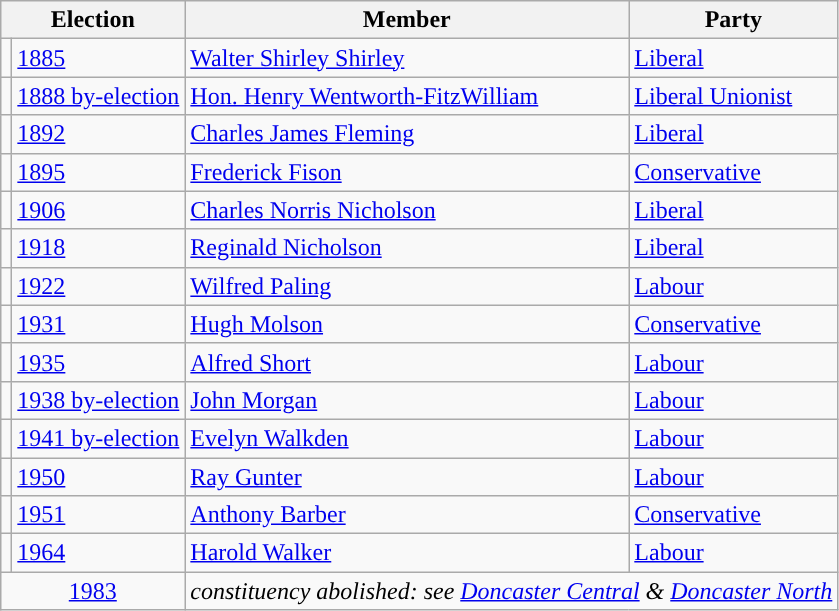<table class="wikitable">
<tr>
<th colspan="2">Election</th>
<th>Member</th>
<th>Party</th>
</tr>
<tr>
<td style="color:inherit;background-color: "></td>
<td><a href='#'>1885</a></td>
<td><a href='#'>Walter Shirley Shirley</a></td>
<td><a href='#'>Liberal</a></td>
</tr>
<tr>
<td style="color:inherit;background-color: "></td>
<td><a href='#'>1888 by-election</a></td>
<td><a href='#'>Hon. Henry Wentworth-FitzWilliam</a></td>
<td><a href='#'>Liberal Unionist</a></td>
</tr>
<tr>
<td style="color:inherit;background-color: "></td>
<td><a href='#'>1892</a></td>
<td><a href='#'>Charles James Fleming</a></td>
<td><a href='#'>Liberal</a></td>
</tr>
<tr>
<td style="color:inherit;background-color: "></td>
<td><a href='#'>1895</a></td>
<td><a href='#'>Frederick Fison</a></td>
<td><a href='#'>Conservative</a></td>
</tr>
<tr>
<td style="color:inherit;background-color: "></td>
<td><a href='#'>1906</a></td>
<td><a href='#'>Charles Norris Nicholson</a></td>
<td><a href='#'>Liberal</a></td>
</tr>
<tr>
<td style="color:inherit;background-color: "></td>
<td><a href='#'>1918</a></td>
<td><a href='#'>Reginald Nicholson</a></td>
<td><a href='#'>Liberal</a></td>
</tr>
<tr>
<td style="color:inherit;background-color: "></td>
<td><a href='#'>1922</a></td>
<td><a href='#'>Wilfred Paling</a></td>
<td><a href='#'>Labour</a></td>
</tr>
<tr>
<td style="color:inherit;background-color: "></td>
<td><a href='#'>1931</a></td>
<td><a href='#'>Hugh Molson</a></td>
<td><a href='#'>Conservative</a></td>
</tr>
<tr>
<td style="color:inherit;background-color: "></td>
<td><a href='#'>1935</a></td>
<td><a href='#'>Alfred Short</a></td>
<td><a href='#'>Labour</a></td>
</tr>
<tr>
<td style="color:inherit;background-color: "></td>
<td><a href='#'>1938 by-election</a></td>
<td><a href='#'>John Morgan</a></td>
<td><a href='#'>Labour</a></td>
</tr>
<tr>
<td style="color:inherit;background-color: "></td>
<td><a href='#'>1941 by-election</a></td>
<td><a href='#'>Evelyn Walkden</a></td>
<td><a href='#'>Labour</a></td>
</tr>
<tr>
<td style="color:inherit;background-color: "></td>
<td><a href='#'>1950</a></td>
<td><a href='#'>Ray Gunter</a></td>
<td><a href='#'>Labour</a></td>
</tr>
<tr>
<td style="color:inherit;background-color: "></td>
<td><a href='#'>1951</a></td>
<td><a href='#'>Anthony Barber</a></td>
<td><a href='#'>Conservative</a></td>
</tr>
<tr>
<td style="color:inherit;background-color: "></td>
<td><a href='#'>1964</a></td>
<td><a href='#'>Harold Walker</a></td>
<td><a href='#'>Labour</a></td>
</tr>
<tr>
<td colspan="2" align="center"><a href='#'>1983</a></td>
<td colspan="2"><em>constituency abolished: see <a href='#'>Doncaster Central</a> & <a href='#'>Doncaster North</a></em></td>
</tr>
</table>
